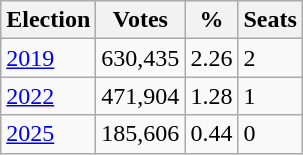<table class="wikitable">
<tr>
<th>Election</th>
<th>Votes</th>
<th>%</th>
<th>Seats</th>
</tr>
<tr>
<td><a href='#'>2019</a></td>
<td>630,435</td>
<td>2.26</td>
<td>2</td>
</tr>
<tr>
<td><a href='#'>2022</a></td>
<td>471,904</td>
<td>1.28</td>
<td>1</td>
</tr>
<tr>
<td><a href='#'>2025</a></td>
<td>185,606</td>
<td>0.44</td>
<td>0</td>
</tr>
</table>
